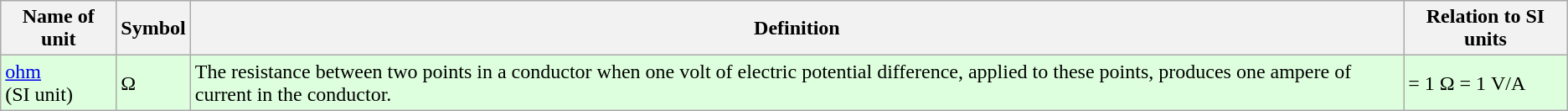<table class="wikitable">
<tr>
<th>Name of unit</th>
<th>Symbol</th>
<th>Definition</th>
<th>Relation to SI units</th>
</tr>
<tr style="background:#dfd;">
<td><a href='#'>ohm</a> (SI unit)</td>
<td>Ω</td>
<td>The resistance between two points in a conductor when one volt of electric potential difference, applied to these points, produces one ampere of current in the conductor.</td>
<td>= 1 Ω = 1 V/A </td>
</tr>
</table>
